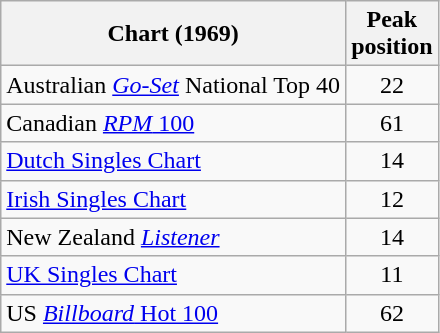<table class="wikitable sortable">
<tr>
<th>Chart (1969)</th>
<th>Peak<br>position</th>
</tr>
<tr>
<td>Australian <em><a href='#'>Go-Set</a></em> National Top 40</td>
<td style="text-align:center;">22</td>
</tr>
<tr>
<td>Canadian <a href='#'><em>RPM</em> 100</a></td>
<td style="text-align:center;">61</td>
</tr>
<tr>
<td><a href='#'>Dutch Singles Chart</a></td>
<td style="text-align:center;">14</td>
</tr>
<tr>
<td><a href='#'>Irish Singles Chart</a></td>
<td style="text-align:center;">12</td>
</tr>
<tr>
<td align="left">New Zealand <em><a href='#'>Listener</a></em></td>
<td style="text-align:center;">14</td>
</tr>
<tr>
<td><a href='#'>UK Singles Chart</a></td>
<td style="text-align:center;">11</td>
</tr>
<tr>
<td>US <a href='#'><em>Billboard</em> Hot 100</a></td>
<td style="text-align:center;">62</td>
</tr>
</table>
